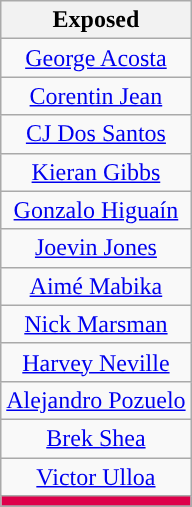<table class="wikitable" style="text-align:center">
<tr>
<th>Exposed</th>
</tr>
<tr>
<td><a href='#'>George Acosta</a></td>
</tr>
<tr>
<td><a href='#'>Corentin Jean</a></td>
</tr>
<tr>
<td><a href='#'>CJ Dos Santos</a></td>
</tr>
<tr>
<td><a href='#'>Kieran Gibbs</a></td>
</tr>
<tr>
<td><a href='#'>Gonzalo Higuaín</a></td>
</tr>
<tr>
<td><a href='#'>Joevin Jones</a></td>
</tr>
<tr>
<td><a href='#'>Aimé Mabika</a></td>
</tr>
<tr>
<td><a href='#'>Nick Marsman</a></td>
</tr>
<tr>
<td><a href='#'>Harvey Neville</a></td>
</tr>
<tr>
<td><a href='#'>Alejandro Pozuelo</a></td>
</tr>
<tr>
<td><a href='#'>Brek Shea</a></td>
</tr>
<tr>
<td><a href='#'>Victor Ulloa</a></td>
</tr>
<tr>
<td style="background: #DD004A"></td>
</tr>
<tr>
</tr>
</table>
